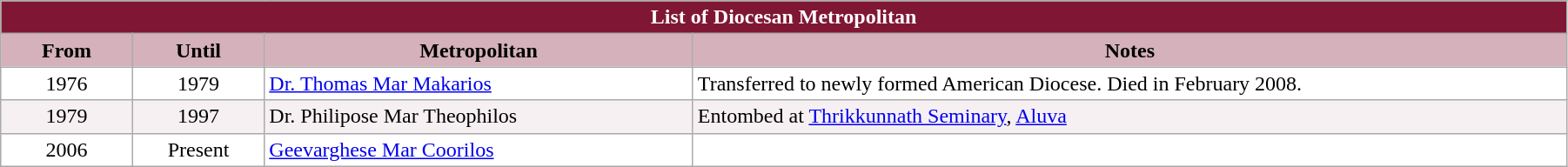<table class="wikitable" style="width: 95%;">
<tr>
<th colspan="4" style="background-color: #7F1734; color: white;">List of Diocesan Metropolitan</th>
</tr>
<tr>
<th style="background-color: #D4B1BB; width: 8%;">From</th>
<th style="background-color: #D4B1BB; width: 8%;">Until</th>
<th style="background-color: #D4B1BB; width: 26%;">Metropolitan</th>
<th style="background-color: #D4B1BB; width: 53%;">Notes</th>
</tr>
<tr valign="top" style="background-color: white;">
<td style="text-align: center;">1976</td>
<td style="text-align: center;">1979</td>
<td><a href='#'>Dr. Thomas Mar Makarios</a></td>
<td>Transferred to newly formed American Diocese. Died in February 2008.</td>
</tr>
<tr valign="top" style="background-color: #F7F0F2;">
<td style="text-align: center;">1979</td>
<td style="text-align: center;">1997</td>
<td>Dr. Philipose Mar Theophilos</td>
<td>Entombed at <a href='#'>Thrikkunnath Seminary</a>, <a href='#'>Aluva</a></td>
</tr>
<tr valign="top" style="background-color: white;">
<td style="text-align: center;">2006</td>
<td style="text-align: center;">Present</td>
<td><a href='#'>Geevarghese Mar Coorilos</a></td>
<td></td>
</tr>
</table>
